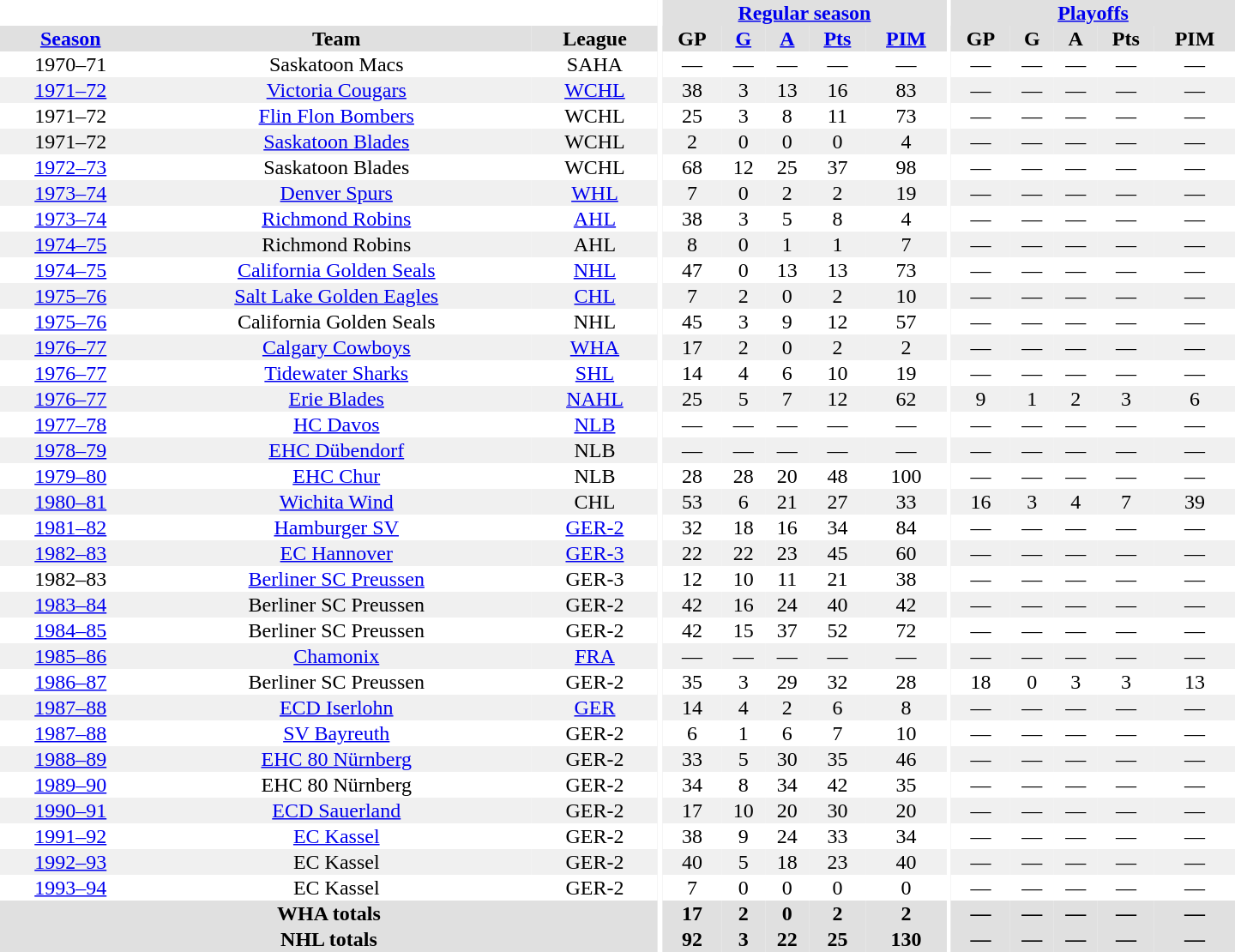<table border="0" cellpadding="1" cellspacing="0" style="text-align:center; width:60em">
<tr bgcolor="#e0e0e0">
<th colspan="3" bgcolor="#ffffff"></th>
<th rowspan="100" bgcolor="#ffffff"></th>
<th colspan="5"><a href='#'>Regular season</a></th>
<th rowspan="100" bgcolor="#ffffff"></th>
<th colspan="5"><a href='#'>Playoffs</a></th>
</tr>
<tr bgcolor="#e0e0e0">
<th><a href='#'>Season</a></th>
<th>Team</th>
<th>League</th>
<th>GP</th>
<th><a href='#'>G</a></th>
<th><a href='#'>A</a></th>
<th><a href='#'>Pts</a></th>
<th><a href='#'>PIM</a></th>
<th>GP</th>
<th>G</th>
<th>A</th>
<th>Pts</th>
<th>PIM</th>
</tr>
<tr>
<td>1970–71</td>
<td>Saskatoon Macs</td>
<td>SAHA</td>
<td>—</td>
<td>—</td>
<td>—</td>
<td>—</td>
<td>—</td>
<td>—</td>
<td>—</td>
<td>—</td>
<td>—</td>
<td>—</td>
</tr>
<tr bgcolor="#f0f0f0">
<td><a href='#'>1971–72</a></td>
<td><a href='#'>Victoria Cougars</a></td>
<td><a href='#'>WCHL</a></td>
<td>38</td>
<td>3</td>
<td>13</td>
<td>16</td>
<td>83</td>
<td>—</td>
<td>—</td>
<td>—</td>
<td>—</td>
<td>—</td>
</tr>
<tr>
<td>1971–72</td>
<td><a href='#'>Flin Flon Bombers</a></td>
<td>WCHL</td>
<td>25</td>
<td>3</td>
<td>8</td>
<td>11</td>
<td>73</td>
<td>—</td>
<td>—</td>
<td>—</td>
<td>—</td>
<td>—</td>
</tr>
<tr bgcolor="#f0f0f0">
<td>1971–72</td>
<td><a href='#'>Saskatoon Blades</a></td>
<td>WCHL</td>
<td>2</td>
<td>0</td>
<td>0</td>
<td>0</td>
<td>4</td>
<td>—</td>
<td>—</td>
<td>—</td>
<td>—</td>
<td>—</td>
</tr>
<tr>
<td><a href='#'>1972–73</a></td>
<td>Saskatoon Blades</td>
<td>WCHL</td>
<td>68</td>
<td>12</td>
<td>25</td>
<td>37</td>
<td>98</td>
<td>—</td>
<td>—</td>
<td>—</td>
<td>—</td>
<td>—</td>
</tr>
<tr bgcolor="#f0f0f0">
<td><a href='#'>1973–74</a></td>
<td><a href='#'>Denver Spurs</a></td>
<td><a href='#'>WHL</a></td>
<td>7</td>
<td>0</td>
<td>2</td>
<td>2</td>
<td>19</td>
<td>—</td>
<td>—</td>
<td>—</td>
<td>—</td>
<td>—</td>
</tr>
<tr>
<td><a href='#'>1973–74</a></td>
<td><a href='#'>Richmond Robins</a></td>
<td><a href='#'>AHL</a></td>
<td>38</td>
<td>3</td>
<td>5</td>
<td>8</td>
<td>4</td>
<td>—</td>
<td>—</td>
<td>—</td>
<td>—</td>
<td>—</td>
</tr>
<tr bgcolor="#f0f0f0">
<td><a href='#'>1974–75</a></td>
<td>Richmond Robins</td>
<td>AHL</td>
<td>8</td>
<td>0</td>
<td>1</td>
<td>1</td>
<td>7</td>
<td>—</td>
<td>—</td>
<td>—</td>
<td>—</td>
<td>—</td>
</tr>
<tr>
<td><a href='#'>1974–75</a></td>
<td><a href='#'>California Golden Seals</a></td>
<td><a href='#'>NHL</a></td>
<td>47</td>
<td>0</td>
<td>13</td>
<td>13</td>
<td>73</td>
<td>—</td>
<td>—</td>
<td>—</td>
<td>—</td>
<td>—</td>
</tr>
<tr bgcolor="#f0f0f0">
<td><a href='#'>1975–76</a></td>
<td><a href='#'>Salt Lake Golden Eagles</a></td>
<td><a href='#'>CHL</a></td>
<td>7</td>
<td>2</td>
<td>0</td>
<td>2</td>
<td>10</td>
<td>—</td>
<td>—</td>
<td>—</td>
<td>—</td>
<td>—</td>
</tr>
<tr>
<td><a href='#'>1975–76</a></td>
<td>California Golden Seals</td>
<td>NHL</td>
<td>45</td>
<td>3</td>
<td>9</td>
<td>12</td>
<td>57</td>
<td>—</td>
<td>—</td>
<td>—</td>
<td>—</td>
<td>—</td>
</tr>
<tr bgcolor="#f0f0f0">
<td><a href='#'>1976–77</a></td>
<td><a href='#'>Calgary Cowboys</a></td>
<td><a href='#'>WHA</a></td>
<td>17</td>
<td>2</td>
<td>0</td>
<td>2</td>
<td>2</td>
<td>—</td>
<td>—</td>
<td>—</td>
<td>—</td>
<td>—</td>
</tr>
<tr>
<td><a href='#'>1976–77</a></td>
<td><a href='#'>Tidewater Sharks</a></td>
<td><a href='#'>SHL</a></td>
<td>14</td>
<td>4</td>
<td>6</td>
<td>10</td>
<td>19</td>
<td>—</td>
<td>—</td>
<td>—</td>
<td>—</td>
<td>—</td>
</tr>
<tr bgcolor="#f0f0f0">
<td><a href='#'>1976–77</a></td>
<td><a href='#'>Erie Blades</a></td>
<td><a href='#'>NAHL</a></td>
<td>25</td>
<td>5</td>
<td>7</td>
<td>12</td>
<td>62</td>
<td>9</td>
<td>1</td>
<td>2</td>
<td>3</td>
<td>6</td>
</tr>
<tr>
<td><a href='#'>1977–78</a></td>
<td><a href='#'>HC Davos</a></td>
<td><a href='#'>NLB</a></td>
<td>—</td>
<td>—</td>
<td>—</td>
<td>—</td>
<td>—</td>
<td>—</td>
<td>—</td>
<td>—</td>
<td>—</td>
<td>—</td>
</tr>
<tr bgcolor="#f0f0f0">
<td><a href='#'>1978–79</a></td>
<td><a href='#'>EHC Dübendorf</a></td>
<td>NLB</td>
<td>—</td>
<td>—</td>
<td>—</td>
<td>—</td>
<td>—</td>
<td>—</td>
<td>—</td>
<td>—</td>
<td>—</td>
<td>—</td>
</tr>
<tr>
<td><a href='#'>1979–80</a></td>
<td><a href='#'>EHC Chur</a></td>
<td>NLB</td>
<td>28</td>
<td>28</td>
<td>20</td>
<td>48</td>
<td>100</td>
<td>—</td>
<td>—</td>
<td>—</td>
<td>—</td>
<td>—</td>
</tr>
<tr bgcolor="#f0f0f0">
<td><a href='#'>1980–81</a></td>
<td><a href='#'>Wichita Wind</a></td>
<td>CHL</td>
<td>53</td>
<td>6</td>
<td>21</td>
<td>27</td>
<td>33</td>
<td>16</td>
<td>3</td>
<td>4</td>
<td>7</td>
<td>39</td>
</tr>
<tr>
<td><a href='#'>1981–82</a></td>
<td><a href='#'>Hamburger SV</a></td>
<td><a href='#'>GER-2</a></td>
<td>32</td>
<td>18</td>
<td>16</td>
<td>34</td>
<td>84</td>
<td>—</td>
<td>—</td>
<td>—</td>
<td>—</td>
<td>—</td>
</tr>
<tr bgcolor="#f0f0f0">
<td><a href='#'>1982–83</a></td>
<td><a href='#'>EC Hannover</a></td>
<td><a href='#'>GER-3</a></td>
<td>22</td>
<td>22</td>
<td>23</td>
<td>45</td>
<td>60</td>
<td>—</td>
<td>—</td>
<td>—</td>
<td>—</td>
<td>—</td>
</tr>
<tr>
<td>1982–83</td>
<td><a href='#'>Berliner SC Preussen</a></td>
<td>GER-3</td>
<td>12</td>
<td>10</td>
<td>11</td>
<td>21</td>
<td>38</td>
<td>—</td>
<td>—</td>
<td>—</td>
<td>—</td>
<td>—</td>
</tr>
<tr bgcolor="#f0f0f0">
<td><a href='#'>1983–84</a></td>
<td>Berliner SC Preussen</td>
<td>GER-2</td>
<td>42</td>
<td>16</td>
<td>24</td>
<td>40</td>
<td>42</td>
<td>—</td>
<td>—</td>
<td>—</td>
<td>—</td>
<td>—</td>
</tr>
<tr>
<td><a href='#'>1984–85</a></td>
<td>Berliner SC Preussen</td>
<td>GER-2</td>
<td>42</td>
<td>15</td>
<td>37</td>
<td>52</td>
<td>72</td>
<td>—</td>
<td>—</td>
<td>—</td>
<td>—</td>
<td>—</td>
</tr>
<tr bgcolor="#f0f0f0">
<td><a href='#'>1985–86</a></td>
<td><a href='#'>Chamonix</a></td>
<td><a href='#'>FRA</a></td>
<td>—</td>
<td>—</td>
<td>—</td>
<td>—</td>
<td>—</td>
<td>—</td>
<td>—</td>
<td>—</td>
<td>—</td>
<td>—</td>
</tr>
<tr>
<td><a href='#'>1986–87</a></td>
<td>Berliner SC Preussen</td>
<td>GER-2</td>
<td>35</td>
<td>3</td>
<td>29</td>
<td>32</td>
<td>28</td>
<td>18</td>
<td>0</td>
<td>3</td>
<td>3</td>
<td>13</td>
</tr>
<tr bgcolor="#f0f0f0">
<td><a href='#'>1987–88</a></td>
<td><a href='#'>ECD Iserlohn</a></td>
<td><a href='#'>GER</a></td>
<td>14</td>
<td>4</td>
<td>2</td>
<td>6</td>
<td>8</td>
<td>—</td>
<td>—</td>
<td>—</td>
<td>—</td>
<td>—</td>
</tr>
<tr>
<td><a href='#'>1987–88</a></td>
<td><a href='#'>SV Bayreuth</a></td>
<td>GER-2</td>
<td>6</td>
<td>1</td>
<td>6</td>
<td>7</td>
<td>10</td>
<td>—</td>
<td>—</td>
<td>—</td>
<td>—</td>
<td>—</td>
</tr>
<tr bgcolor="#f0f0f0">
<td><a href='#'>1988–89</a></td>
<td><a href='#'>EHC 80 Nürnberg</a></td>
<td>GER-2</td>
<td>33</td>
<td>5</td>
<td>30</td>
<td>35</td>
<td>46</td>
<td>—</td>
<td>—</td>
<td>—</td>
<td>—</td>
<td>—</td>
</tr>
<tr>
<td><a href='#'>1989–90</a></td>
<td>EHC 80 Nürnberg</td>
<td>GER-2</td>
<td>34</td>
<td>8</td>
<td>34</td>
<td>42</td>
<td>35</td>
<td>—</td>
<td>—</td>
<td>—</td>
<td>—</td>
<td>—</td>
</tr>
<tr bgcolor="#f0f0f0">
<td><a href='#'>1990–91</a></td>
<td><a href='#'>ECD Sauerland</a></td>
<td>GER-2</td>
<td>17</td>
<td>10</td>
<td>20</td>
<td>30</td>
<td>20</td>
<td>—</td>
<td>—</td>
<td>—</td>
<td>—</td>
<td>—</td>
</tr>
<tr>
<td><a href='#'>1991–92</a></td>
<td><a href='#'>EC Kassel</a></td>
<td>GER-2</td>
<td>38</td>
<td>9</td>
<td>24</td>
<td>33</td>
<td>34</td>
<td>—</td>
<td>—</td>
<td>—</td>
<td>—</td>
<td>—</td>
</tr>
<tr bgcolor="#f0f0f0">
<td><a href='#'>1992–93</a></td>
<td>EC Kassel</td>
<td>GER-2</td>
<td>40</td>
<td>5</td>
<td>18</td>
<td>23</td>
<td>40</td>
<td>—</td>
<td>—</td>
<td>—</td>
<td>—</td>
<td>—</td>
</tr>
<tr>
<td><a href='#'>1993–94</a></td>
<td>EC Kassel</td>
<td>GER-2</td>
<td>7</td>
<td>0</td>
<td>0</td>
<td>0</td>
<td>0</td>
<td>—</td>
<td>—</td>
<td>—</td>
<td>—</td>
<td>—</td>
</tr>
<tr bgcolor="#e0e0e0">
<th colspan="3">WHA totals</th>
<th>17</th>
<th>2</th>
<th>0</th>
<th>2</th>
<th>2</th>
<th>—</th>
<th>—</th>
<th>—</th>
<th>—</th>
<th>—</th>
</tr>
<tr bgcolor="#e0e0e0">
<th colspan="3">NHL totals</th>
<th>92</th>
<th>3</th>
<th>22</th>
<th>25</th>
<th>130</th>
<th>—</th>
<th>—</th>
<th>—</th>
<th>—</th>
<th>—</th>
</tr>
</table>
